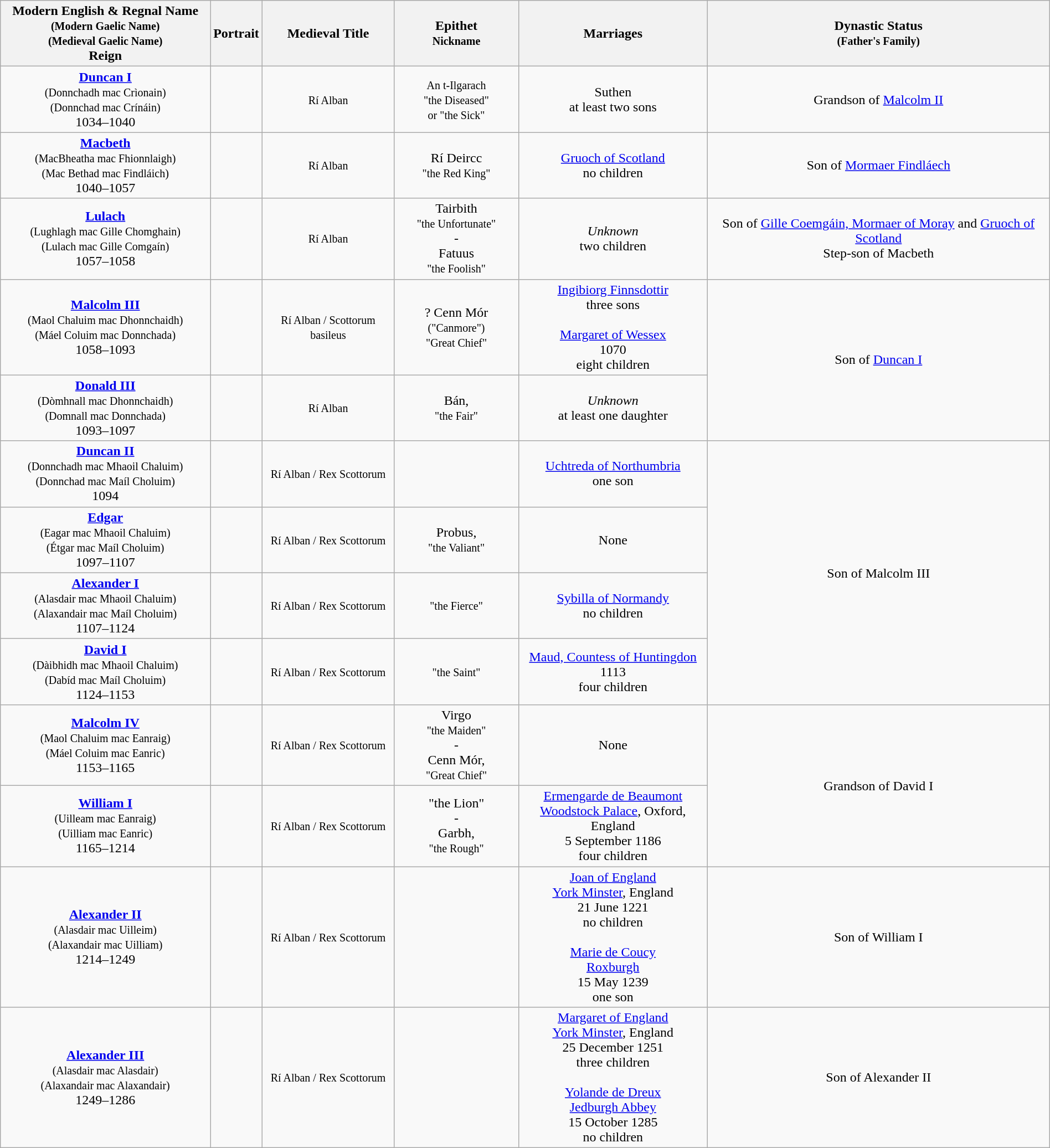<table width=100% class="wikitable sticky-header">
<tr>
<th width=20%>Modern English & Regnal Name<br><small>(Modern Gaelic Name)<br>(Medieval Gaelic Name)</small><br>Reign</th>
<th>Portrait</th>
<th>Medieval Title</th>
<th>Epithet<br><small>Nickname</small></th>
<th>Marriages</th>
<th>Dynastic Status<br><small>(Father's Family)</small></th>
</tr>
<tr>
<td align="center"><strong><a href='#'>Duncan I</a></strong><br><small>(Donnchadh mac Crìonain)<br>(Donnchad mac Crínáin)</small><br>1034–1040</td>
<td align="center"></td>
<td align="center"><small>Rí Alban</small></td>
<td align="center"><small>An t-Ilgarach<br>"the Diseased"<br>or "the Sick"</small></td>
<td align="center">Suthen<br>at least two sons</td>
<td align="center">Grandson of <a href='#'>Malcolm II</a></td>
</tr>
<tr>
<td align="center"><strong><a href='#'>Macbeth</a></strong><br><small>(MacBheatha mac Fhionnlaigh)<br>(Mac Bethad mac Findláich)</small><br>1040–1057</td>
<td align="center"></td>
<td align="center"><small>Rí Alban</small></td>
<td align="center">Rí Deircc<br><small>"the Red King"</small></td>
<td align="center"><a href='#'>Gruoch of Scotland</a><br>no children</td>
<td align="center">Son of <a href='#'>Mormaer Findláech</a></td>
</tr>
<tr>
<td align="center"><strong><a href='#'>Lulach</a></strong><br><small>(Lughlagh mac Gille Chomghain)<br>(Lulach mac Gille Comgaín)</small><br>1057–1058</td>
<td align="center"></td>
<td align="center"><small>Rí Alban</small></td>
<td align="center">Tairbith<br><small>"the Unfortunate"</small><br>-<br>Fatuus<br><small>"the Foolish"</small></td>
<td align="center"><em>Unknown</em><br>two children</td>
<td align="center">Son of <a href='#'>Gille Coemgáin, Mormaer of Moray</a> and <a href='#'>Gruoch of Scotland</a><br> Step-son of Macbeth</td>
</tr>
<tr>
<td align="center"><strong><a href='#'>Malcolm III</a></strong><br><small>(Maol Chaluim mac Dhonnchaidh)<br>(Máel Coluim mac Donnchada)</small><br>1058–1093</td>
<td align="center"></td>
<td align="center"><small>Rí Alban / Scottorum basileus</small></td>
<td align="center">? Cenn Mór <small>("Canmore")<br>"Great Chief"</small></td>
<td align="center"><a href='#'>Ingibiorg Finnsdottir</a><br>three sons<br><br><a href='#'>Margaret of Wessex</a><br>1070<br>eight children</td>
<td rowspan="2" align="center">Son of <a href='#'>Duncan I</a></td>
</tr>
<tr>
<td align="center"><strong><a href='#'>Donald III</a></strong><br><small>(Dòmhnall mac Dhonnchaidh)<br>(Domnall mac Donnchada)</small><br>1093–1097</td>
<td align="center"></td>
<td align="center"><small>Rí Alban</small></td>
<td align="center">Bán, <br><small>"the Fair"</small></td>
<td align="center"><em>Unknown</em><br>at least one daughter</td>
</tr>
<tr>
<td align="center"><strong><a href='#'>Duncan II</a></strong><br><small>(Donnchadh mac Mhaoil Chaluim)<br>(Donnchad mac Maíl Choluim)</small><br>1094</td>
<td align="center"></td>
<td align="center"><small>Rí Alban / Rex Scottorum</small></td>
<td align="center"></td>
<td align="center"><a href='#'>Uchtreda of Northumbria</a><br>one son</td>
<td rowspan="4" align="center">Son of Malcolm III</td>
</tr>
<tr>
<td align="center"><strong><a href='#'>Edgar</a></strong><br><small>(Eagar mac Mhaoil Chaluim)<br>(Étgar mac Maíl Choluim)</small><br>1097–1107</td>
<td align="center"></td>
<td align="center"><small>Rí Alban / Rex Scottorum</small></td>
<td align="center">Probus, <br><small>"the Valiant"</small></td>
<td align="center">None</td>
</tr>
<tr>
<td align="center"><strong><a href='#'>Alexander I</a></strong><br><small>(Alasdair  mac Mhaoil Chaluim)<br>(Alaxandair mac Maíl Choluim)</small><br>1107–1124</td>
<td align="center"></td>
<td align="center"><small>Rí Alban / Rex Scottorum</small></td>
<td align="center"><small>"the Fierce"</small></td>
<td align="center"><a href='#'>Sybilla of Normandy</a><br>no children</td>
</tr>
<tr>
<td align="center"><strong><a href='#'>David I</a></strong><br><small>(Dàibhidh mac Mhaoil Chaluim)<br>(Dabíd mac Maíl Choluim)</small><br>1124–1153</td>
<td align="center"></td>
<td align="center"><small>Rí Alban / Rex Scottorum</small></td>
<td align="center"><small>"the Saint"</small></td>
<td align="center"><a href='#'>Maud, Countess of Huntingdon</a><br>1113<br>four children</td>
</tr>
<tr>
<td align="center"><strong><a href='#'>Malcolm IV</a></strong><br><small>(Maol Chaluim mac Eanraig)<br>(Máel Coluim mac Eanric)</small><br>1153–1165</td>
<td align="center"></td>
<td align="center"><small>Rí Alban / Rex Scottorum</small></td>
<td align="center">Virgo<br><small>"the Maiden"</small><br>-<br>Cenn Mór, <br><small>"Great Chief"</small></td>
<td align="center">None</td>
<td rowspan="2" align="center">Grandson of David I</td>
</tr>
<tr>
<td align="center"><strong><a href='#'>William I</a></strong><br><small>(Uilleam mac Eanraig)<br>(Uilliam mac Eanric)</small><br>1165–1214</td>
<td align="center"></td>
<td align="center"><small>Rí Alban / Rex Scottorum</small></td>
<td align="center">"the Lion"<br>-<br>Garbh, <br><small>"the Rough"</small></td>
<td align="center"><a href='#'>Ermengarde de Beaumont</a><br><a href='#'>Woodstock Palace</a>, Oxford, England<br>5 September 1186<br>four children</td>
</tr>
<tr>
<td align="center"><strong><a href='#'>Alexander II</a></strong><br><small>(Alasdair mac Uilleim)<br>(Alaxandair mac Uilliam)</small><br>1214–1249</td>
<td align="center"></td>
<td align="center"><small>Rí Alban / Rex Scottorum</small></td>
<td align="center"></td>
<td align="center"><a href='#'>Joan of England</a><br><a href='#'>York Minster</a>, England<br>21 June 1221<br>no children<br><br><a href='#'>Marie de Coucy</a><br><a href='#'>Roxburgh</a><br>15 May 1239<br>one son</td>
<td align="center">Son of William I</td>
</tr>
<tr>
<td align="center"><strong><a href='#'>Alexander III</a></strong><br><small>(Alasdair mac Alasdair)<br>(Alaxandair mac Alaxandair)</small><br>1249–1286</td>
<td align="center"></td>
<td align="center"><small>Rí Alban / Rex Scottorum</small></td>
<td align="center"></td>
<td align="center"><a href='#'>Margaret of England</a><br><a href='#'>York Minster</a>, England<br>25 December 1251<br>three children<br><br><a href='#'>Yolande de Dreux</a><br><a href='#'>Jedburgh Abbey</a><br>15 October 1285<br>no children</td>
<td align="center">Son of Alexander II</td>
</tr>
</table>
